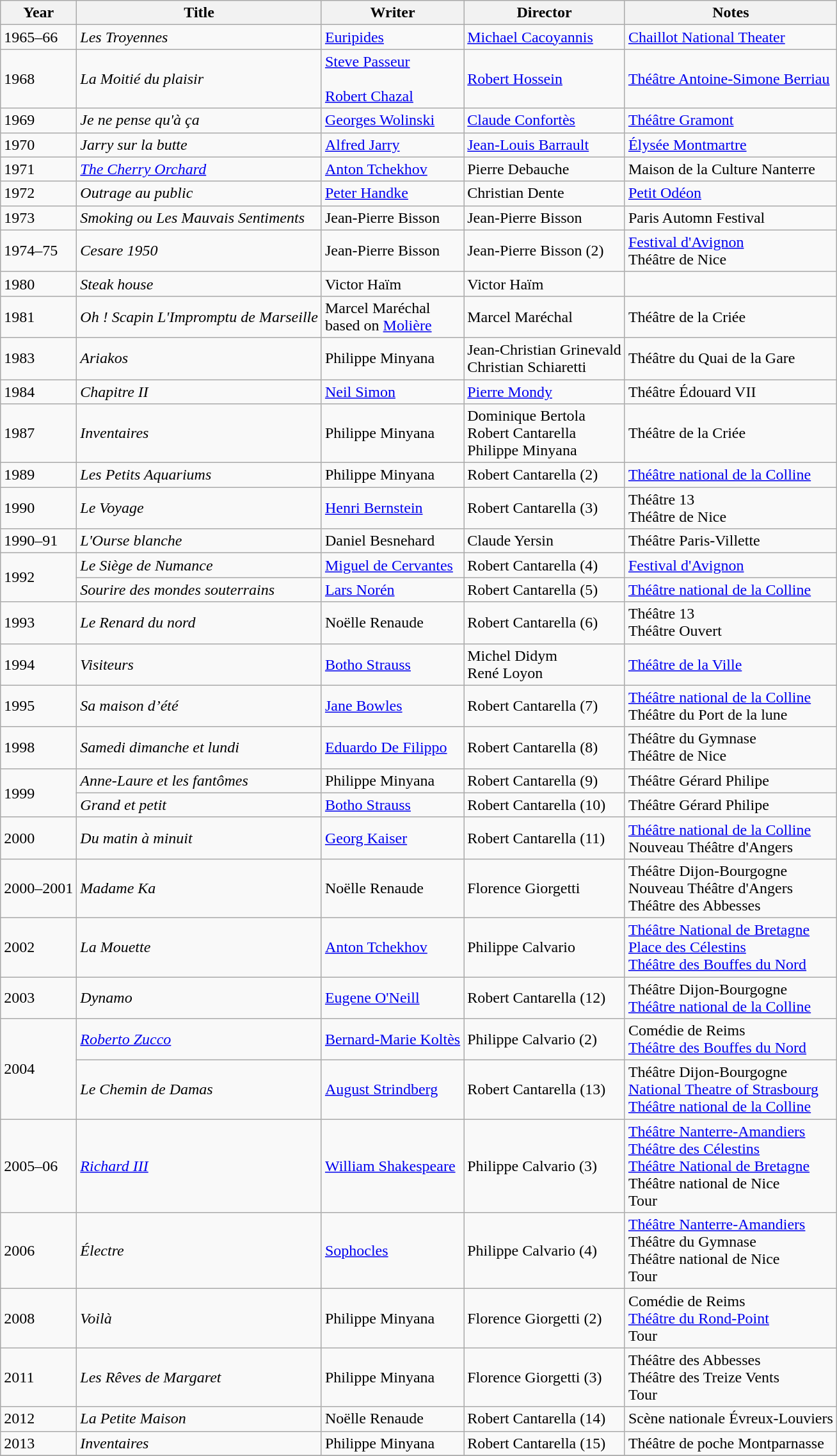<table class="wikitable sortable">
<tr>
<th>Year</th>
<th>Title</th>
<th>Writer</th>
<th>Director</th>
<th class="unsortable">Notes</th>
</tr>
<tr>
<td>1965–66</td>
<td><em>Les Troyennes</em></td>
<td><a href='#'>Euripides</a></td>
<td><a href='#'>Michael Cacoyannis</a></td>
<td><a href='#'>Chaillot National Theater</a></td>
</tr>
<tr>
<td>1968</td>
<td><em>La Moitié du plaisir</em></td>
<td><a href='#'>Steve Passeur</a><br><br><a href='#'>Robert Chazal</a></td>
<td><a href='#'>Robert Hossein</a></td>
<td><a href='#'>Théâtre Antoine-Simone Berriau</a></td>
</tr>
<tr>
<td>1969</td>
<td><em>Je ne pense qu'à ça</em></td>
<td><a href='#'>Georges Wolinski</a></td>
<td><a href='#'>Claude Confortès</a></td>
<td><a href='#'>Théâtre Gramont</a></td>
</tr>
<tr>
<td>1970</td>
<td><em>Jarry sur la butte</em></td>
<td><a href='#'>Alfred Jarry</a></td>
<td><a href='#'>Jean-Louis Barrault</a></td>
<td><a href='#'>Élysée Montmartre</a></td>
</tr>
<tr>
<td>1971</td>
<td><em><a href='#'>The Cherry Orchard</a></em></td>
<td><a href='#'>Anton Tchekhov</a></td>
<td>Pierre Debauche</td>
<td>Maison de la Culture Nanterre</td>
</tr>
<tr>
<td>1972</td>
<td><em>Outrage au public</em></td>
<td><a href='#'>Peter Handke</a></td>
<td>Christian Dente</td>
<td><a href='#'>Petit Odéon</a></td>
</tr>
<tr>
<td>1973</td>
<td><em>Smoking ou Les Mauvais Sentiments</em></td>
<td>Jean-Pierre Bisson</td>
<td>Jean-Pierre Bisson</td>
<td>Paris Automn Festival</td>
</tr>
<tr>
<td>1974–75</td>
<td><em>Cesare 1950</em></td>
<td>Jean-Pierre Bisson</td>
<td>Jean-Pierre Bisson (2)</td>
<td><a href='#'>Festival d'Avignon</a><br>Théâtre de Nice</td>
</tr>
<tr>
<td>1980</td>
<td><em>Steak house</em></td>
<td>Victor Haïm</td>
<td>Victor Haïm</td>
<td></td>
</tr>
<tr>
<td>1981</td>
<td><em>Oh ! Scapin L'Impromptu de Marseille</em></td>
<td>Marcel Maréchal<br>based on <a href='#'>Molière</a></td>
<td>Marcel Maréchal</td>
<td>Théâtre de la Criée</td>
</tr>
<tr>
<td>1983</td>
<td><em>Ariakos</em></td>
<td>Philippe Minyana</td>
<td>Jean-Christian Grinevald<br>Christian Schiaretti</td>
<td>Théâtre du Quai de la Gare</td>
</tr>
<tr>
<td>1984</td>
<td><em>Chapitre II</em></td>
<td><a href='#'>Neil Simon</a></td>
<td><a href='#'>Pierre Mondy</a></td>
<td>Théâtre Édouard VII</td>
</tr>
<tr>
<td>1987</td>
<td><em>Inventaires</em></td>
<td>Philippe Minyana</td>
<td>Dominique Bertola<br>Robert Cantarella<br>Philippe Minyana</td>
<td>Théâtre de la Criée</td>
</tr>
<tr>
<td>1989</td>
<td><em>Les Petits Aquariums</em></td>
<td>Philippe Minyana</td>
<td>Robert Cantarella (2)</td>
<td><a href='#'>Théâtre national de la Colline</a></td>
</tr>
<tr>
<td>1990</td>
<td><em>Le Voyage</em></td>
<td><a href='#'>Henri Bernstein</a></td>
<td>Robert Cantarella (3)</td>
<td>Théâtre 13<br>Théâtre de Nice</td>
</tr>
<tr>
<td>1990–91</td>
<td><em>L'Ourse blanche</em></td>
<td>Daniel Besnehard</td>
<td>Claude Yersin</td>
<td>Théâtre Paris-Villette</td>
</tr>
<tr>
<td rowspan=2>1992</td>
<td><em>Le Siège de Numance</em></td>
<td><a href='#'>Miguel de Cervantes</a></td>
<td>Robert Cantarella (4)</td>
<td><a href='#'>Festival d'Avignon</a></td>
</tr>
<tr>
<td><em>Sourire des mondes souterrains</em></td>
<td><a href='#'>Lars Norén</a></td>
<td>Robert Cantarella (5)</td>
<td><a href='#'>Théâtre national de la Colline</a></td>
</tr>
<tr>
<td>1993</td>
<td><em>Le Renard du nord</em></td>
<td>Noëlle Renaude</td>
<td>Robert Cantarella (6)</td>
<td>Théâtre 13<br>Théâtre Ouvert</td>
</tr>
<tr>
<td>1994</td>
<td><em>Visiteurs</em></td>
<td><a href='#'>Botho Strauss</a></td>
<td>Michel Didym<br>René Loyon</td>
<td><a href='#'>Théâtre de la Ville</a></td>
</tr>
<tr>
<td>1995</td>
<td><em>Sa maison d’été</em></td>
<td><a href='#'>Jane Bowles</a></td>
<td>Robert Cantarella (7)</td>
<td><a href='#'>Théâtre national de la Colline</a><br>Théâtre du Port de la lune</td>
</tr>
<tr>
<td>1998</td>
<td><em>Samedi dimanche et lundi</em></td>
<td><a href='#'>Eduardo De Filippo</a></td>
<td>Robert Cantarella (8)</td>
<td>Théâtre du Gymnase<br>Théâtre de Nice</td>
</tr>
<tr>
<td rowspan=2>1999</td>
<td><em>Anne-Laure et les fantômes</em></td>
<td>Philippe Minyana</td>
<td>Robert Cantarella (9)</td>
<td>Théâtre Gérard Philipe</td>
</tr>
<tr>
<td><em>Grand et petit</em></td>
<td><a href='#'>Botho Strauss</a></td>
<td>Robert Cantarella (10)</td>
<td>Théâtre Gérard Philipe</td>
</tr>
<tr>
<td>2000</td>
<td><em>Du matin à minuit</em></td>
<td><a href='#'>Georg Kaiser</a></td>
<td>Robert Cantarella (11)</td>
<td><a href='#'>Théâtre national de la Colline</a><br>Nouveau Théâtre d'Angers</td>
</tr>
<tr>
<td>2000–2001</td>
<td><em>Madame Ka</em></td>
<td>Noëlle Renaude</td>
<td>Florence Giorgetti</td>
<td>Théâtre Dijon-Bourgogne<br>Nouveau Théâtre d'Angers<br>Théâtre des Abbesses</td>
</tr>
<tr>
<td>2002</td>
<td><em>La Mouette</em></td>
<td><a href='#'>Anton Tchekhov</a></td>
<td>Philippe Calvario</td>
<td><a href='#'>Théâtre National de Bretagne</a><br><a href='#'>Place des Célestins</a><br><a href='#'>Théâtre des Bouffes du Nord</a></td>
</tr>
<tr>
<td>2003</td>
<td><em>Dynamo</em></td>
<td><a href='#'>Eugene O'Neill</a></td>
<td>Robert Cantarella (12)</td>
<td>Théâtre Dijon-Bourgogne<br><a href='#'>Théâtre national de la Colline</a></td>
</tr>
<tr>
<td rowspan=2>2004</td>
<td><em><a href='#'>Roberto Zucco</a></em></td>
<td><a href='#'>Bernard-Marie Koltès</a></td>
<td>Philippe Calvario (2)</td>
<td>Comédie de Reims<br><a href='#'>Théâtre des Bouffes du Nord</a></td>
</tr>
<tr>
<td><em>Le Chemin de Damas</em></td>
<td><a href='#'>August Strindberg</a></td>
<td>Robert Cantarella (13)</td>
<td>Théâtre Dijon-Bourgogne<br><a href='#'>National Theatre of Strasbourg</a><br><a href='#'>Théâtre national de la Colline</a></td>
</tr>
<tr>
<td>2005–06</td>
<td><em><a href='#'>Richard III</a></em></td>
<td><a href='#'>William Shakespeare</a></td>
<td>Philippe Calvario (3)</td>
<td><a href='#'>Théâtre Nanterre-Amandiers</a><br><a href='#'>Théâtre des Célestins</a><br><a href='#'>Théâtre National de Bretagne</a><br>Théâtre national de Nice<br>Tour</td>
</tr>
<tr>
<td>2006</td>
<td><em>Électre</em></td>
<td><a href='#'>Sophocles</a></td>
<td>Philippe Calvario (4)</td>
<td><a href='#'>Théâtre Nanterre-Amandiers</a><br>Théâtre du Gymnase<br>Théâtre national de Nice<br>Tour</td>
</tr>
<tr>
<td>2008</td>
<td><em>Voilà</em></td>
<td>Philippe Minyana</td>
<td>Florence Giorgetti (2)</td>
<td>Comédie de Reims<br><a href='#'>Théâtre du Rond-Point</a><br>Tour</td>
</tr>
<tr>
<td>2011</td>
<td><em>Les Rêves de Margaret</em></td>
<td>Philippe Minyana</td>
<td>Florence Giorgetti (3)</td>
<td>Théâtre des Abbesses<br>Théâtre des Treize Vents<br>Tour</td>
</tr>
<tr>
<td>2012</td>
<td><em>La Petite Maison</em></td>
<td>Noëlle Renaude</td>
<td>Robert Cantarella (14)</td>
<td>Scène nationale Évreux-Louviers</td>
</tr>
<tr>
<td>2013</td>
<td><em>Inventaires</em></td>
<td>Philippe Minyana</td>
<td>Robert Cantarella (15)</td>
<td>Théâtre de poche Montparnasse</td>
</tr>
<tr>
</tr>
</table>
